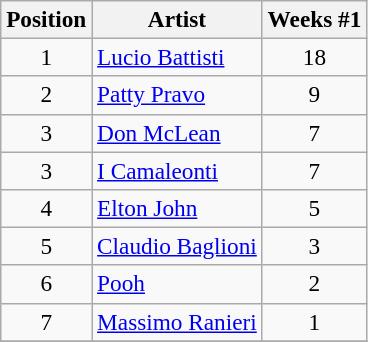<table class="wikitable sortable" style="font-size:97%;">
<tr>
<th>Position</th>
<th>Artist</th>
<th>Weeks #1</th>
</tr>
<tr>
<td align="center">1</td>
<td><a href='#'>Lucio Battisti</a></td>
<td align="center">18</td>
</tr>
<tr>
<td align="center">2</td>
<td><a href='#'>Patty Pravo</a></td>
<td align="center">9</td>
</tr>
<tr>
<td align="center">3</td>
<td><a href='#'>Don McLean</a></td>
<td align="center">7</td>
</tr>
<tr>
<td align="center">3</td>
<td><a href='#'>I Camaleonti</a></td>
<td align="center">7</td>
</tr>
<tr>
<td align="center">4</td>
<td><a href='#'>Elton John</a></td>
<td align="center">5</td>
</tr>
<tr>
<td align="center">5</td>
<td><a href='#'>Claudio Baglioni</a></td>
<td align="center">3</td>
</tr>
<tr>
<td align="center">6</td>
<td><a href='#'>Pooh</a></td>
<td align="center">2</td>
</tr>
<tr>
<td align="center">7</td>
<td><a href='#'>Massimo Ranieri</a></td>
<td align="center">1</td>
</tr>
<tr>
</tr>
</table>
